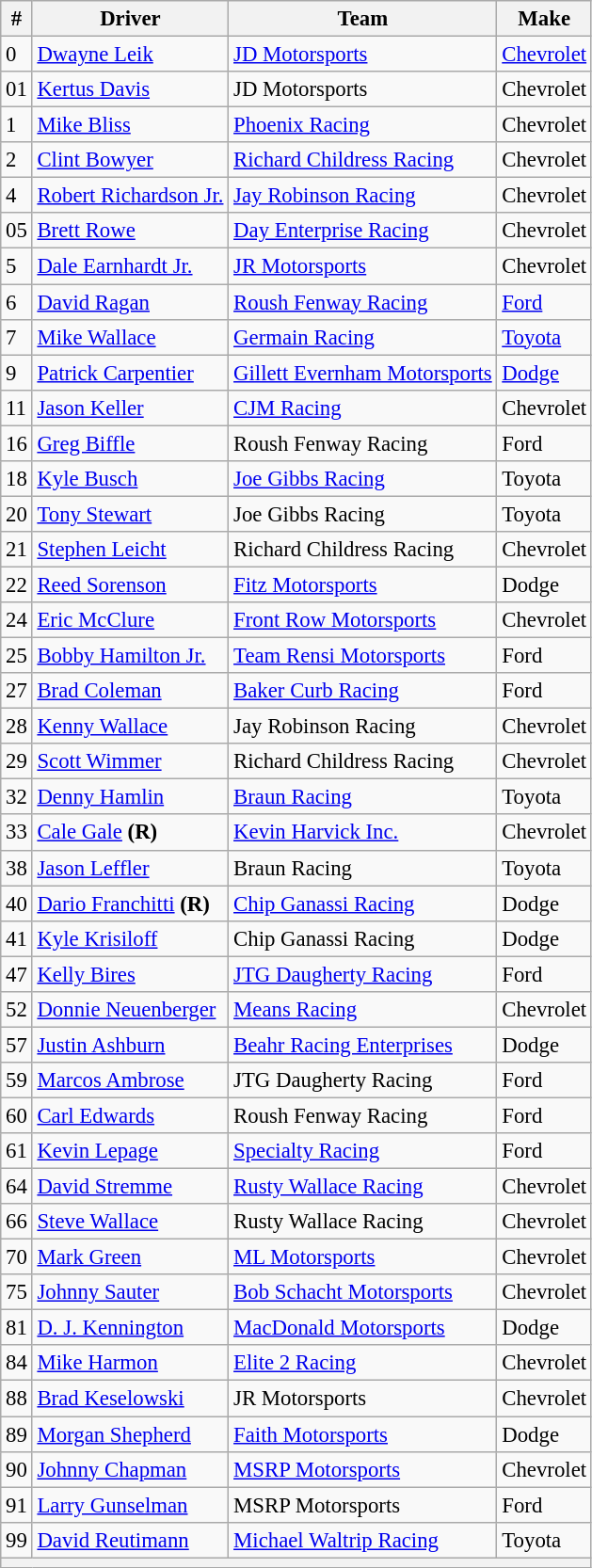<table class="wikitable" style="font-size:95%">
<tr>
<th>#</th>
<th>Driver</th>
<th>Team</th>
<th>Make</th>
</tr>
<tr>
<td>0</td>
<td><a href='#'>Dwayne Leik</a></td>
<td><a href='#'>JD Motorsports</a></td>
<td><a href='#'>Chevrolet</a></td>
</tr>
<tr>
<td>01</td>
<td><a href='#'>Kertus Davis</a></td>
<td>JD Motorsports</td>
<td>Chevrolet</td>
</tr>
<tr>
<td>1</td>
<td><a href='#'>Mike Bliss</a></td>
<td><a href='#'>Phoenix Racing</a></td>
<td>Chevrolet</td>
</tr>
<tr>
<td>2</td>
<td><a href='#'>Clint Bowyer</a></td>
<td><a href='#'>Richard Childress Racing</a></td>
<td>Chevrolet</td>
</tr>
<tr>
<td>4</td>
<td><a href='#'>Robert Richardson Jr.</a></td>
<td><a href='#'>Jay Robinson Racing</a></td>
<td>Chevrolet</td>
</tr>
<tr>
<td>05</td>
<td><a href='#'>Brett Rowe</a></td>
<td><a href='#'>Day Enterprise Racing</a></td>
<td>Chevrolet</td>
</tr>
<tr>
<td>5</td>
<td><a href='#'>Dale Earnhardt Jr.</a></td>
<td><a href='#'>JR Motorsports</a></td>
<td>Chevrolet</td>
</tr>
<tr>
<td>6</td>
<td><a href='#'>David Ragan</a></td>
<td><a href='#'>Roush Fenway Racing</a></td>
<td><a href='#'>Ford</a></td>
</tr>
<tr>
<td>7</td>
<td><a href='#'>Mike Wallace</a></td>
<td><a href='#'>Germain Racing</a></td>
<td><a href='#'>Toyota</a></td>
</tr>
<tr>
<td>9</td>
<td><a href='#'>Patrick Carpentier</a></td>
<td><a href='#'>Gillett Evernham Motorsports</a></td>
<td><a href='#'>Dodge</a></td>
</tr>
<tr>
<td>11</td>
<td><a href='#'>Jason Keller</a></td>
<td><a href='#'>CJM Racing</a></td>
<td>Chevrolet</td>
</tr>
<tr>
<td>16</td>
<td><a href='#'>Greg Biffle</a></td>
<td>Roush Fenway Racing</td>
<td>Ford</td>
</tr>
<tr>
<td>18</td>
<td><a href='#'>Kyle Busch</a></td>
<td><a href='#'>Joe Gibbs Racing</a></td>
<td>Toyota</td>
</tr>
<tr>
<td>20</td>
<td><a href='#'>Tony Stewart</a></td>
<td>Joe Gibbs Racing</td>
<td>Toyota</td>
</tr>
<tr>
<td>21</td>
<td><a href='#'>Stephen Leicht</a></td>
<td>Richard Childress Racing</td>
<td>Chevrolet</td>
</tr>
<tr>
<td>22</td>
<td><a href='#'>Reed Sorenson</a></td>
<td><a href='#'>Fitz Motorsports</a></td>
<td>Dodge</td>
</tr>
<tr>
<td>24</td>
<td><a href='#'>Eric McClure</a></td>
<td><a href='#'>Front Row Motorsports</a></td>
<td>Chevrolet</td>
</tr>
<tr>
<td>25</td>
<td><a href='#'>Bobby Hamilton Jr.</a></td>
<td><a href='#'>Team Rensi Motorsports</a></td>
<td>Ford</td>
</tr>
<tr>
<td>27</td>
<td><a href='#'>Brad Coleman</a></td>
<td><a href='#'>Baker Curb Racing</a></td>
<td>Ford</td>
</tr>
<tr>
<td>28</td>
<td><a href='#'>Kenny Wallace</a></td>
<td>Jay Robinson Racing</td>
<td>Chevrolet</td>
</tr>
<tr>
<td>29</td>
<td><a href='#'>Scott Wimmer</a></td>
<td>Richard Childress Racing</td>
<td>Chevrolet</td>
</tr>
<tr>
<td>32</td>
<td><a href='#'>Denny Hamlin</a></td>
<td><a href='#'>Braun Racing</a></td>
<td>Toyota</td>
</tr>
<tr>
<td>33</td>
<td><a href='#'>Cale Gale</a> <strong>(R)</strong></td>
<td><a href='#'>Kevin Harvick Inc.</a></td>
<td>Chevrolet</td>
</tr>
<tr>
<td>38</td>
<td><a href='#'>Jason Leffler</a></td>
<td>Braun Racing</td>
<td>Toyota</td>
</tr>
<tr>
<td>40</td>
<td><a href='#'>Dario Franchitti</a> <strong>(R)</strong></td>
<td><a href='#'>Chip Ganassi Racing</a></td>
<td>Dodge</td>
</tr>
<tr>
<td>41</td>
<td><a href='#'>Kyle Krisiloff</a></td>
<td>Chip Ganassi Racing</td>
<td>Dodge</td>
</tr>
<tr>
<td>47</td>
<td><a href='#'>Kelly Bires</a></td>
<td><a href='#'>JTG Daugherty Racing</a></td>
<td>Ford</td>
</tr>
<tr>
<td>52</td>
<td><a href='#'>Donnie Neuenberger</a></td>
<td><a href='#'>Means Racing</a></td>
<td>Chevrolet</td>
</tr>
<tr>
<td>57</td>
<td><a href='#'>Justin Ashburn</a></td>
<td><a href='#'>Beahr Racing Enterprises</a></td>
<td>Dodge</td>
</tr>
<tr>
<td>59</td>
<td><a href='#'>Marcos Ambrose</a></td>
<td>JTG Daugherty Racing</td>
<td>Ford</td>
</tr>
<tr>
<td>60</td>
<td><a href='#'>Carl Edwards</a></td>
<td>Roush Fenway Racing</td>
<td>Ford</td>
</tr>
<tr>
<td>61</td>
<td><a href='#'>Kevin Lepage</a></td>
<td><a href='#'>Specialty Racing</a></td>
<td>Ford</td>
</tr>
<tr>
<td>64</td>
<td><a href='#'>David Stremme</a></td>
<td><a href='#'>Rusty Wallace Racing</a></td>
<td>Chevrolet</td>
</tr>
<tr>
<td>66</td>
<td><a href='#'>Steve Wallace</a></td>
<td>Rusty Wallace Racing</td>
<td>Chevrolet</td>
</tr>
<tr>
<td>70</td>
<td><a href='#'>Mark Green</a></td>
<td><a href='#'>ML Motorsports</a></td>
<td>Chevrolet</td>
</tr>
<tr>
<td>75</td>
<td><a href='#'>Johnny Sauter</a></td>
<td><a href='#'>Bob Schacht Motorsports</a></td>
<td>Chevrolet</td>
</tr>
<tr>
<td>81</td>
<td><a href='#'>D. J. Kennington</a></td>
<td><a href='#'>MacDonald Motorsports</a></td>
<td>Dodge</td>
</tr>
<tr>
<td>84</td>
<td><a href='#'>Mike Harmon</a></td>
<td><a href='#'>Elite 2 Racing</a></td>
<td>Chevrolet</td>
</tr>
<tr>
<td>88</td>
<td><a href='#'>Brad Keselowski</a></td>
<td>JR Motorsports</td>
<td>Chevrolet</td>
</tr>
<tr>
<td>89</td>
<td><a href='#'>Morgan Shepherd</a></td>
<td><a href='#'>Faith Motorsports</a></td>
<td>Dodge</td>
</tr>
<tr>
<td>90</td>
<td><a href='#'>Johnny Chapman</a></td>
<td><a href='#'>MSRP Motorsports</a></td>
<td>Chevrolet</td>
</tr>
<tr>
<td>91</td>
<td><a href='#'>Larry Gunselman</a></td>
<td>MSRP Motorsports</td>
<td>Ford</td>
</tr>
<tr>
<td>99</td>
<td><a href='#'>David Reutimann</a></td>
<td><a href='#'>Michael Waltrip Racing</a></td>
<td>Toyota</td>
</tr>
<tr>
<th colspan="4"></th>
</tr>
</table>
